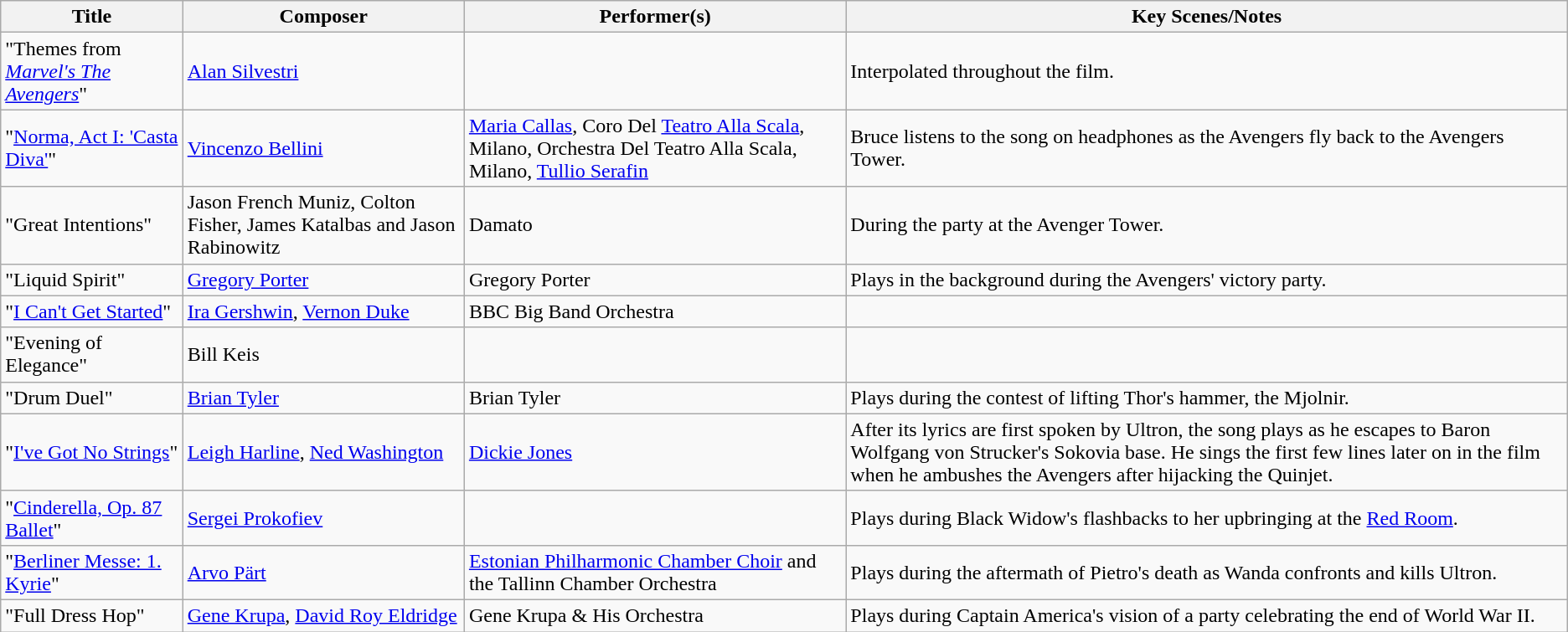<table class="wikitable">
<tr>
<th align="center">Title</th>
<th align="center">Composer</th>
<th align="center">Performer(s)</th>
<th align="center">Key Scenes/Notes</th>
</tr>
<tr>
<td>"Themes from <em><a href='#'>Marvel's The Avengers</a></em>"</td>
<td><a href='#'>Alan Silvestri</a></td>
<td></td>
<td>Interpolated throughout the film.</td>
</tr>
<tr>
<td>"<a href='#'>Norma, Act I: 'Casta Diva'</a>"</td>
<td><a href='#'>Vincenzo Bellini</a></td>
<td><a href='#'>Maria Callas</a>, Coro Del <a href='#'>Teatro Alla Scala</a>, Milano, Orchestra Del Teatro Alla Scala, Milano, <a href='#'>Tullio Serafin</a></td>
<td>Bruce listens to the song on headphones as the Avengers fly back to the Avengers Tower.</td>
</tr>
<tr>
<td>"Great Intentions"</td>
<td>Jason French Muniz, Colton Fisher, James Katalbas and Jason Rabinowitz</td>
<td>Damato</td>
<td>During the party at the Avenger Tower.</td>
</tr>
<tr>
<td>"Liquid Spirit"</td>
<td><a href='#'>Gregory Porter</a></td>
<td>Gregory Porter</td>
<td>Plays in the background during the Avengers' victory party.</td>
</tr>
<tr>
<td>"<a href='#'>I Can't Get Started</a>"</td>
<td><a href='#'>Ira Gershwin</a>, <a href='#'>Vernon Duke</a></td>
<td>BBC Big Band Orchestra</td>
<td></td>
</tr>
<tr>
<td>"Evening of Elegance"</td>
<td>Bill Keis</td>
<td></td>
<td></td>
</tr>
<tr>
<td>"Drum Duel"</td>
<td><a href='#'>Brian Tyler</a></td>
<td>Brian Tyler</td>
<td>Plays during the contest of lifting Thor's hammer, the Mjolnir.</td>
</tr>
<tr>
<td>"<a href='#'>I've Got No Strings</a>"</td>
<td><a href='#'>Leigh Harline</a>, <a href='#'>Ned Washington</a></td>
<td><a href='#'>Dickie Jones</a></td>
<td>After its lyrics are first spoken by Ultron, the song plays as he escapes to Baron Wolfgang von Strucker's Sokovia base. He sings the first few lines later on in the film when he ambushes the Avengers after hijacking the Quinjet.</td>
</tr>
<tr>
<td>"<a href='#'>Cinderella, Op. 87 Ballet</a>"</td>
<td><a href='#'>Sergei Prokofiev</a></td>
<td></td>
<td>Plays during Black Widow's flashbacks to her upbringing at the <a href='#'>Red Room</a>.</td>
</tr>
<tr>
<td>"<a href='#'>Berliner Messe: 1. Kyrie</a>"</td>
<td><a href='#'>Arvo Pärt</a></td>
<td><a href='#'>Estonian Philharmonic Chamber Choir</a> and the Tallinn Chamber Orchestra</td>
<td>Plays during the aftermath of Pietro's death as Wanda confronts and kills Ultron.</td>
</tr>
<tr>
<td>"Full Dress Hop"</td>
<td><a href='#'>Gene Krupa</a>, <a href='#'>David Roy Eldridge</a></td>
<td>Gene Krupa & His Orchestra</td>
<td>Plays during Captain America's vision of a party celebrating the end of World War II.</td>
</tr>
</table>
